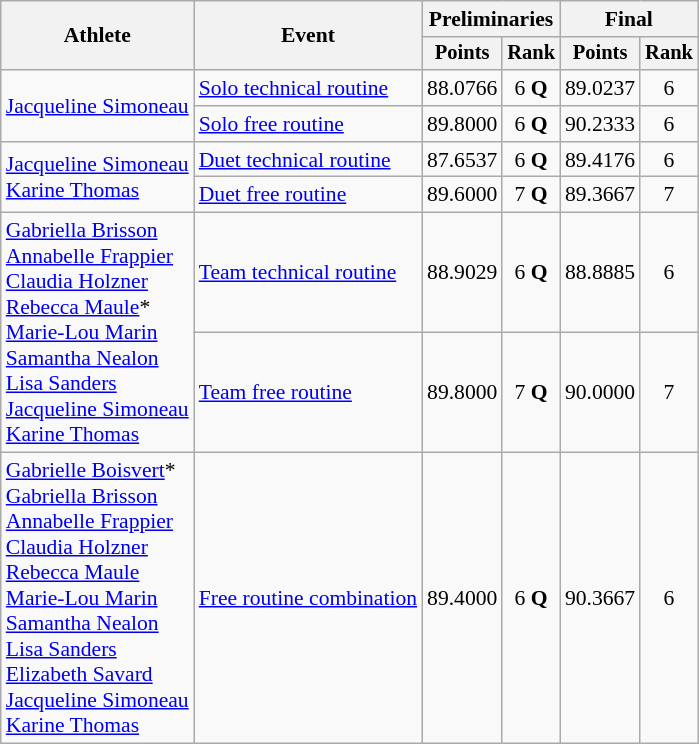<table class=wikitable style="font-size:90%">
<tr>
<th rowspan="2">Athlete</th>
<th rowspan="2">Event</th>
<th colspan="2">Preliminaries</th>
<th colspan="2">Final</th>
</tr>
<tr style="font-size:95%">
<th>Points</th>
<th>Rank</th>
<th>Points</th>
<th>Rank</th>
</tr>
<tr align=center>
<td align=left rowspan=2><a href='#'>Jacqueline Simoneau</a></td>
<td align=left><a href='#'>Solo technical routine</a></td>
<td>88.0766</td>
<td>6 <strong>Q</strong></td>
<td>89.0237</td>
<td>6</td>
</tr>
<tr align=center>
<td align=left><a href='#'>Solo free routine</a></td>
<td>89.8000</td>
<td>6 <strong>Q</strong></td>
<td>90.2333</td>
<td>6</td>
</tr>
<tr align=center>
<td align=left rowspan=2><a href='#'>Jacqueline Simoneau</a><br><a href='#'>Karine Thomas</a></td>
<td align=left><a href='#'>Duet technical routine</a></td>
<td>87.6537</td>
<td>6 <strong>Q</strong></td>
<td>89.4176</td>
<td>6</td>
</tr>
<tr align=center>
<td align=left><a href='#'>Duet free routine</a></td>
<td>89.6000</td>
<td>7 <strong>Q</strong></td>
<td>89.3667</td>
<td>7</td>
</tr>
<tr align=center>
<td align=left rowspan=2><a href='#'>Gabriella Brisson</a><br><a href='#'>Annabelle Frappier</a><br><a href='#'>Claudia Holzner</a><br><a href='#'>Rebecca Maule</a>*<br><a href='#'>Marie-Lou Marin</a><br><a href='#'>Samantha Nealon</a><br><a href='#'>Lisa Sanders</a><br><a href='#'>Jacqueline Simoneau</a><br><a href='#'>Karine Thomas</a></td>
<td align=left><a href='#'>Team technical routine</a></td>
<td>88.9029</td>
<td>6 <strong>Q</strong></td>
<td>88.8885</td>
<td>6</td>
</tr>
<tr align=center>
<td align=left><a href='#'>Team free routine</a></td>
<td>89.8000</td>
<td>7 <strong>Q</strong></td>
<td>90.0000</td>
<td>7</td>
</tr>
<tr align=center>
<td align=left><a href='#'>Gabrielle Boisvert</a>*<br><a href='#'>Gabriella Brisson</a><br><a href='#'>Annabelle Frappier</a><br><a href='#'>Claudia Holzner</a><br><a href='#'>Rebecca Maule</a><br><a href='#'>Marie-Lou Marin</a><br><a href='#'>Samantha Nealon</a><br><a href='#'>Lisa Sanders</a><br><a href='#'>Elizabeth Savard</a><br><a href='#'>Jacqueline Simoneau</a><br><a href='#'>Karine Thomas</a></td>
<td align=left><a href='#'>Free routine combination</a></td>
<td>89.4000</td>
<td>6 <strong>Q</strong></td>
<td>90.3667</td>
<td>6</td>
</tr>
</table>
